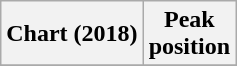<table class="wikitable plainrowheaders" style="text-align:center">
<tr>
<th scope="col">Chart (2018)</th>
<th scope="col">Peak<br>position</th>
</tr>
<tr>
</tr>
</table>
